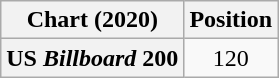<table class="wikitable plainrowheaders" style="text-align:center">
<tr>
<th scope="col">Chart (2020)</th>
<th scope="col">Position</th>
</tr>
<tr>
<th scope="row">US <em>Billboard</em> 200</th>
<td>120</td>
</tr>
</table>
